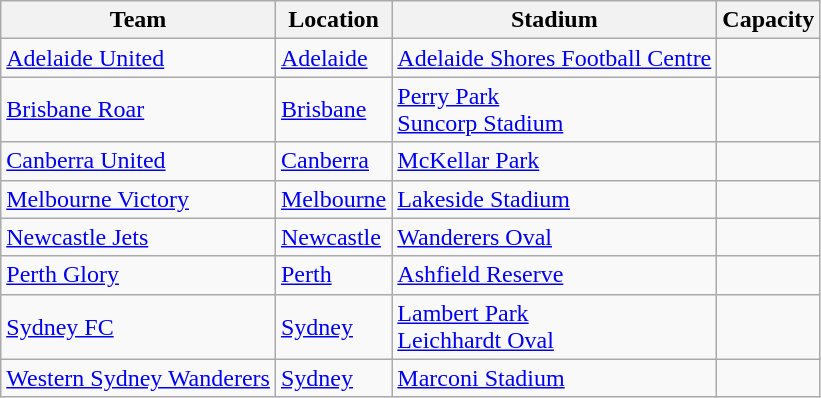<table class="wikitable">
<tr>
<th>Team</th>
<th>Location</th>
<th>Stadium</th>
<th>Capacity</th>
</tr>
<tr>
<td><a href='#'>Adelaide United</a></td>
<td><a href='#'>Adelaide</a></td>
<td><a href='#'>Adelaide Shores Football Centre</a></td>
<td style="text-align:center;"></td>
</tr>
<tr>
<td><a href='#'>Brisbane Roar</a></td>
<td><a href='#'>Brisbane</a></td>
<td><a href='#'>Perry Park</a><br><a href='#'>Suncorp Stadium</a></td>
<td style="text-align:center;"><br></td>
</tr>
<tr>
<td><a href='#'>Canberra United</a></td>
<td><a href='#'>Canberra</a></td>
<td><a href='#'>McKellar Park</a></td>
<td style="text-align:center;"></td>
</tr>
<tr>
<td><a href='#'>Melbourne Victory</a></td>
<td><a href='#'>Melbourne</a></td>
<td><a href='#'>Lakeside Stadium</a></td>
<td style="text-align:center;"></td>
</tr>
<tr>
<td><a href='#'>Newcastle Jets</a></td>
<td><a href='#'>Newcastle</a></td>
<td><a href='#'>Wanderers Oval</a></td>
<td style="text-align:center;"></td>
</tr>
<tr>
<td><a href='#'>Perth Glory</a></td>
<td><a href='#'>Perth</a></td>
<td><a href='#'>Ashfield Reserve</a></td>
<td style="text-align:center;"></td>
</tr>
<tr>
<td><a href='#'>Sydney FC</a></td>
<td><a href='#'>Sydney</a></td>
<td><a href='#'>Lambert Park</a><br><a href='#'>Leichhardt Oval</a></td>
<td style="text-align:center;"><br></td>
</tr>
<tr>
<td><a href='#'>Western Sydney Wanderers</a></td>
<td><a href='#'>Sydney</a></td>
<td><a href='#'>Marconi Stadium</a></td>
<td style="text-align:center;"></td>
</tr>
</table>
